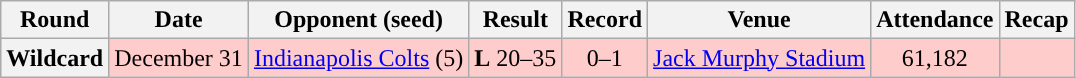<table class="wikitable" style="text-align:center">
<tr>
<th>Round</th>
<th>Date</th>
<th>Opponent (seed)</th>
<th>Result</th>
<th>Record</th>
<th>Venue</th>
<th>Attendance</th>
<th>Recap</th>
</tr>
<tr style="background:#fcc">
<th>Wildcard</th>
<td>December 31</td>
<td><a href='#'>Indianapolis Colts</a> (5)</td>
<td><strong>L</strong> 20–35</td>
<td>0–1</td>
<td><a href='#'>Jack Murphy Stadium</a></td>
<td>61,182</td>
<td></td>
</tr>
</table>
